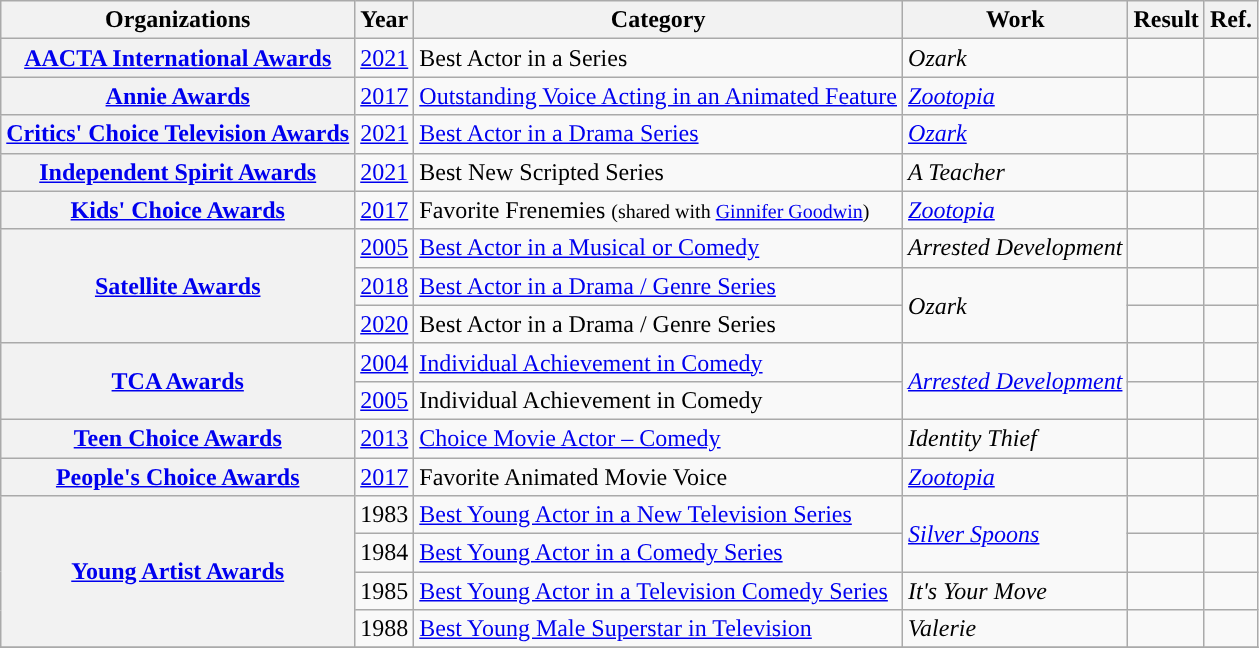<table class="wikitable sortable plainrowheaders">
<tr>
<th>Organizations</th>
<th>Year</th>
<th>Category</th>
<th>Work</th>
<th>Result</th>
<th class="unsortable">Ref.</th>
</tr>
<tr>
<th rowspan="1" scope="row"><a href='#'>AACTA International Awards</a></th>
<td style="text-align:center;"><a href='#'>2021</a></td>
<td>Best Actor in a Series</td>
<td><em>Ozark</em></td>
<td></td>
<td></td>
</tr>
<tr>
<th rowspan="1" scope="row"><a href='#'>Annie Awards</a></th>
<td align="center" rowspan=1><a href='#'>2017</a></td>
<td><a href='#'>Outstanding Voice Acting in an Animated Feature</a></td>
<td><em><a href='#'>Zootopia</a></em></td>
<td></td>
<td></td>
</tr>
<tr>
<th rowspan="1" scope="row"><a href='#'>Critics' Choice Television Awards</a></th>
<td style="text-align:center;"><a href='#'>2021</a></td>
<td><a href='#'>Best Actor in a Drama Series</a></td>
<td><em><a href='#'>Ozark</a></em></td>
<td></td>
<td></td>
</tr>
<tr>
<th rowspan="1" scope="row"><a href='#'>Independent Spirit Awards</a></th>
<td style="text-align:center;"><a href='#'>2021</a></td>
<td>Best New Scripted Series</td>
<td><em>A Teacher</em></td>
<td></td>
<td></td>
</tr>
<tr>
<th rowspan="1" scope="row"><a href='#'>Kids' Choice Awards</a></th>
<td style="text-align:center;"><a href='#'>2017</a></td>
<td>Favorite Frenemies <small>(shared with <a href='#'>Ginnifer Goodwin</a>)</small></td>
<td><em><a href='#'>Zootopia</a></em></td>
<td></td>
<td></td>
</tr>
<tr>
<th rowspan="3" scope="row"><a href='#'>Satellite Awards</a></th>
<td style="text-align:center;"><a href='#'>2005</a></td>
<td><a href='#'>Best Actor in a Musical or Comedy</a></td>
<td><em>Arrested Development</em></td>
<td></td>
<td></td>
</tr>
<tr>
<td style="text-align:center;"><a href='#'>2018</a></td>
<td><a href='#'>Best Actor in a Drama / Genre Series</a></td>
<td rowspan=2><em>Ozark</em></td>
<td></td>
<td></td>
</tr>
<tr>
<td style="text-align:center;"><a href='#'>2020</a></td>
<td>Best Actor in a Drama / Genre Series</td>
<td></td>
<td></td>
</tr>
<tr>
<th rowspan="2" scope="row"><a href='#'>TCA Awards</a></th>
<td align="center"><a href='#'>2004</a></td>
<td><a href='#'>Individual Achievement in Comedy</a></td>
<td rowspan=2><em><a href='#'>Arrested Development</a></em></td>
<td></td>
<td></td>
</tr>
<tr>
<td style="text-align:center;"><a href='#'>2005</a></td>
<td>Individual Achievement in Comedy</td>
<td></td>
<td></td>
</tr>
<tr>
<th rowspan="1" scope="row"><a href='#'>Teen Choice Awards</a></th>
<td align="center" rowspan=1><a href='#'>2013</a></td>
<td><a href='#'>Choice Movie Actor – Comedy</a></td>
<td><em>Identity Thief</em></td>
<td></td>
<td></td>
</tr>
<tr>
<th rowspan="1" scope="row"><a href='#'>People's Choice Awards</a></th>
<td style="text-align:center;"><a href='#'>2017</a></td>
<td>Favorite Animated Movie Voice</td>
<td><em><a href='#'>Zootopia</a></em></td>
<td></td>
<td></td>
</tr>
<tr>
<th rowspan="4" scope="row"><a href='#'>Young Artist Awards</a></th>
<td align="center">1983</td>
<td><a href='#'>Best Young Actor in a New Television Series</a></td>
<td rowspan=2><em><a href='#'>Silver Spoons</a></em></td>
<td></td>
<td></td>
</tr>
<tr>
<td align="center">1984</td>
<td><a href='#'>Best Young Actor in a Comedy Series</a></td>
<td></td>
<td></td>
</tr>
<tr>
<td align="center">1985</td>
<td><a href='#'>Best Young Actor in a Television Comedy Series</a></td>
<td><em>It's Your Move</em></td>
<td></td>
<td></td>
</tr>
<tr>
<td align="center">1988</td>
<td><a href='#'>Best Young Male Superstar in Television</a></td>
<td><em>Valerie</em></td>
<td></td>
<td></td>
</tr>
<tr>
</tr>
</table>
